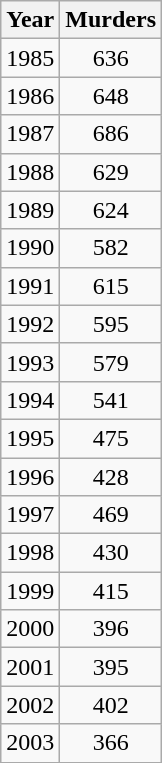<table class="wikitable">
<tr>
<th>Year</th>
<th>Murders</th>
</tr>
<tr>
<td>1985</td>
<td align=center>636</td>
</tr>
<tr>
<td>1986</td>
<td align=center>648</td>
</tr>
<tr>
<td>1987</td>
<td align=center>686</td>
</tr>
<tr>
<td>1988</td>
<td align=center>629</td>
</tr>
<tr>
<td>1989</td>
<td align=center>624</td>
</tr>
<tr>
<td>1990</td>
<td align=center>582</td>
</tr>
<tr>
<td>1991</td>
<td align=center>615</td>
</tr>
<tr>
<td>1992</td>
<td align=center>595</td>
</tr>
<tr>
<td>1993</td>
<td align=center>579</td>
</tr>
<tr>
<td>1994</td>
<td align=center>541</td>
</tr>
<tr>
<td>1995</td>
<td align=center>475</td>
</tr>
<tr>
<td>1996</td>
<td align=center>428</td>
</tr>
<tr>
<td>1997</td>
<td align=center>469</td>
</tr>
<tr>
<td>1998</td>
<td align=center>430</td>
</tr>
<tr>
<td>1999</td>
<td align=center>415</td>
</tr>
<tr>
<td>2000</td>
<td align=center>396</td>
</tr>
<tr>
<td>2001</td>
<td align=center>395</td>
</tr>
<tr>
<td>2002</td>
<td align=center>402</td>
</tr>
<tr>
<td>2003</td>
<td align=center>366</td>
</tr>
</table>
